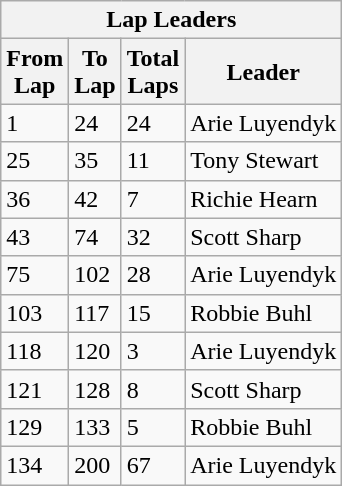<table class="wikitable">
<tr>
<th colspan=4>Lap Leaders</th>
</tr>
<tr>
<th>From<br>Lap</th>
<th>To<br>Lap</th>
<th>Total<br>Laps</th>
<th>Leader</th>
</tr>
<tr>
<td>1</td>
<td>24</td>
<td>24</td>
<td>Arie Luyendyk</td>
</tr>
<tr>
<td>25</td>
<td>35</td>
<td>11</td>
<td>Tony Stewart</td>
</tr>
<tr>
<td>36</td>
<td>42</td>
<td>7</td>
<td>Richie Hearn</td>
</tr>
<tr>
<td>43</td>
<td>74</td>
<td>32</td>
<td>Scott Sharp</td>
</tr>
<tr>
<td>75</td>
<td>102</td>
<td>28</td>
<td>Arie Luyendyk</td>
</tr>
<tr>
<td>103</td>
<td>117</td>
<td>15</td>
<td>Robbie Buhl</td>
</tr>
<tr>
<td>118</td>
<td>120</td>
<td>3</td>
<td>Arie Luyendyk</td>
</tr>
<tr>
<td>121</td>
<td>128</td>
<td>8</td>
<td>Scott Sharp</td>
</tr>
<tr>
<td>129</td>
<td>133</td>
<td>5</td>
<td>Robbie Buhl</td>
</tr>
<tr>
<td>134</td>
<td>200</td>
<td>67</td>
<td>Arie Luyendyk</td>
</tr>
</table>
